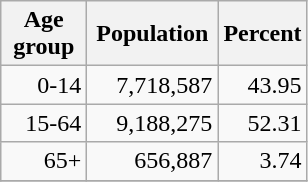<table class="wikitable">
<tr>
<th width="50">Age group</th>
<th width="80">Population</th>
<th width="50">Percent</th>
</tr>
<tr>
<td align="right">0-14</td>
<td align="right">7,718,587</td>
<td align="right">43.95</td>
</tr>
<tr>
<td align="right">15-64</td>
<td align="right">9,188,275</td>
<td align="right">52.31</td>
</tr>
<tr>
<td align="right">65+</td>
<td align="right">656,887</td>
<td align="right">3.74</td>
</tr>
<tr>
</tr>
</table>
